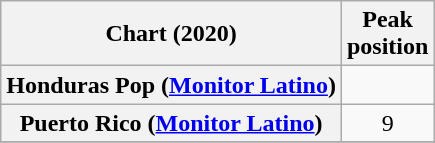<table class="wikitable sortable plainrowheaders" style="text-align:center">
<tr>
<th scope="col">Chart (2020)</th>
<th scope="col">Peak<br>position</th>
</tr>
<tr>
<th scope="row">Honduras Pop (<a href='#'>Monitor Latino</a>)</th>
<td></td>
</tr>
<tr>
<th scope="row">Puerto Rico (<a href='#'>Monitor Latino</a>)</th>
<td>9</td>
</tr>
<tr>
</tr>
</table>
